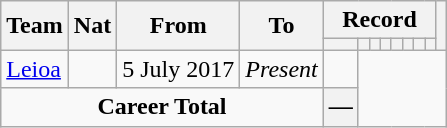<table class="wikitable" style="text-align: center">
<tr>
<th rowspan="2">Team</th>
<th rowspan="2">Nat</th>
<th rowspan="2">From</th>
<th rowspan="2">To</th>
<th colspan="8">Record</th>
<th rowspan=2></th>
</tr>
<tr>
<th></th>
<th></th>
<th></th>
<th></th>
<th></th>
<th></th>
<th></th>
<th></th>
</tr>
<tr>
<td align="left"><a href='#'>Leioa</a></td>
<td></td>
<td align=left>5 July 2017</td>
<td align=left><em>Present</em><br></td>
<td></td>
</tr>
<tr>
<td colspan=4><strong>Career Total</strong><br></td>
<th>—</th>
</tr>
</table>
